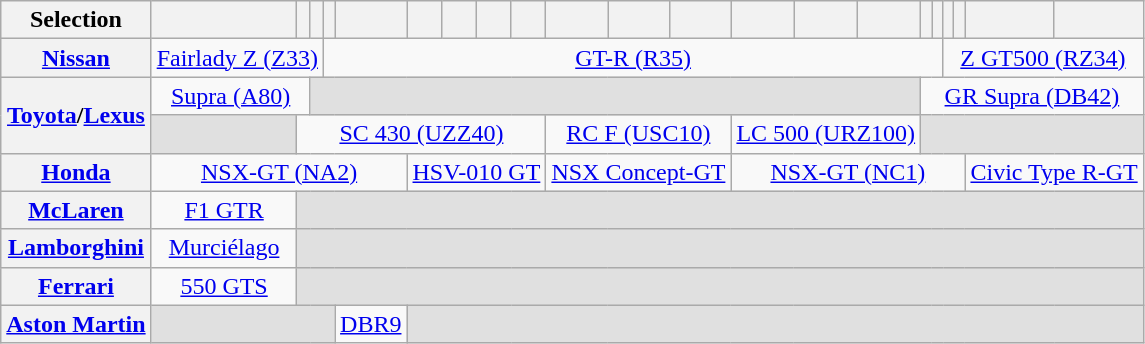<table class="wikitable">
<tr>
<th>Selection</th>
<th></th>
<th></th>
<th></th>
<th></th>
<th></th>
<th></th>
<th></th>
<th></th>
<th></th>
<th></th>
<th></th>
<th></th>
<th></th>
<th></th>
<th></th>
<th></th>
<th></th>
<th></th>
<th></th>
<th></th>
<th></th>
</tr>
<tr>
<th><a href='#'>Nissan</a></th>
<td align="center" colspan=3><a href='#'>Fairlady Z (Z33)</a></td>
<td align="center" colspan=14><a href='#'>GT-R (R35)</a></td>
<td colspan="4" align="center"><a href='#'>Z GT500 (RZ34)</a></td>
</tr>
<tr>
<th rowspan=2><a href='#'>Toyota</a>/<a href='#'>Lexus</a></th>
<td align="center" colspan=2><a href='#'>Supra (A80)</a></td>
<td style="background:#e0e0e0;" colspan=13></td>
<td colspan="6" align="center"><a href='#'>GR Supra (DB42)</a></td>
</tr>
<tr>
<td style="background:#e0e0e0;"></td>
<td align="center" colspan=8><a href='#'>SC 430 (UZZ40)</a></td>
<td align="center" colspan=3><a href='#'>RC F (USC10)</a></td>
<td align="center" colspan=3><a href='#'>LC 500 (URZ100)</a></td>
<td colspan="6" style="background:#e0e0e0;"></td>
</tr>
<tr>
<th><a href='#'>Honda</a></th>
<td align="center" colspan=5><a href='#'>NSX-GT (NA2)</a></td>
<td align="center" colspan=4><a href='#'>HSV-010 GT</a></td>
<td align="center" colspan=3><a href='#'>NSX Concept-GT</a></td>
<td colspan="7" align="center"><a href='#'>NSX-GT (NC1)</a></td>
<td colspan="2" align="center"><a href='#'>Civic Type R-GT</a></td>
</tr>
<tr>
<th><a href='#'>McLaren</a></th>
<td align="center"><a href='#'>F1 GTR</a></td>
<td colspan="20" style="background:#e0e0e0;"></td>
</tr>
<tr>
<th><a href='#'>Lamborghini</a></th>
<td align="center"><a href='#'>Murciélago</a></td>
<td colspan="20" style="background:#e0e0e0;"></td>
</tr>
<tr>
<th><a href='#'>Ferrari</a></th>
<td align="center"><a href='#'>550 GTS</a></td>
<td colspan="20" style="background:#e0e0e0;"></td>
</tr>
<tr>
<th><a href='#'>Aston Martin</a></th>
<td style="background:#e0e0e0;" colspan=4></td>
<td align="center"><a href='#'>DBR9</a></td>
<td colspan="16" style="background:#e0e0e0;"></td>
</tr>
</table>
